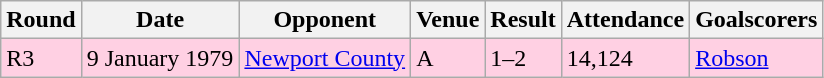<table class="wikitable">
<tr>
<th>Round</th>
<th>Date</th>
<th>Opponent</th>
<th>Venue</th>
<th>Result</th>
<th>Attendance</th>
<th>Goalscorers</th>
</tr>
<tr style="background-color: #ffd0e3;">
<td>R3</td>
<td>9 January 1979</td>
<td><a href='#'>Newport County</a></td>
<td>A</td>
<td>1–2</td>
<td>14,124</td>
<td><a href='#'>Robson</a></td>
</tr>
</table>
